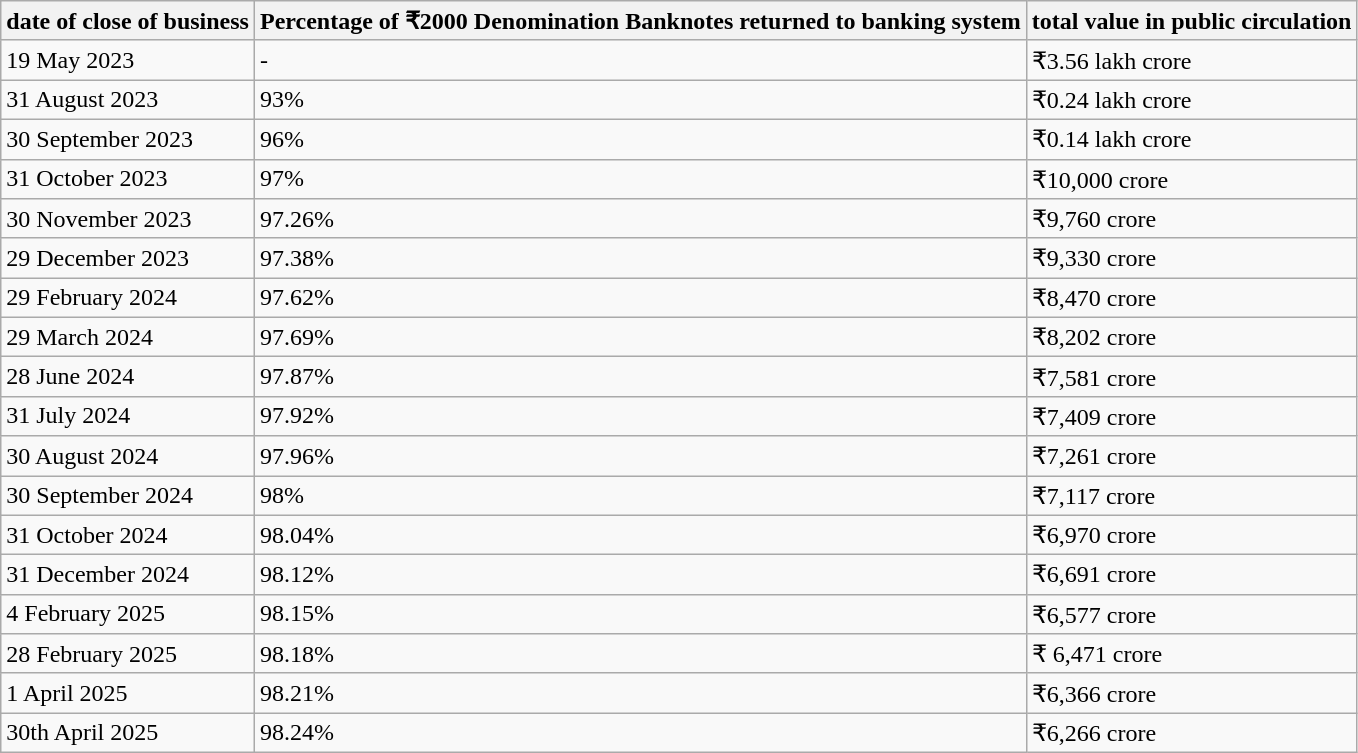<table class = "wikitable sortable">
<tr>
<th>date of close of business</th>
<th>Percentage of ₹2000 Denomination Banknotes returned to banking system</th>
<th>total value in public circulation</th>
</tr>
<tr>
<td>19 May 2023</td>
<td>-</td>
<td>₹3.56 lakh crore</td>
</tr>
<tr>
<td>31 August 2023</td>
<td>93%</td>
<td>₹0.24 lakh crore</td>
</tr>
<tr>
<td>30 September 2023</td>
<td>96%</td>
<td>₹0.14 lakh crore</td>
</tr>
<tr>
<td>31 October 2023</td>
<td>97%</td>
<td>₹10,000 crore</td>
</tr>
<tr>
<td>30 November 2023</td>
<td>97.26%</td>
<td>₹9,760 crore</td>
</tr>
<tr>
<td>29 December 2023</td>
<td>97.38%</td>
<td>₹9,330 crore</td>
</tr>
<tr>
<td>29 February 2024</td>
<td>97.62%</td>
<td>₹8,470 crore</td>
</tr>
<tr>
<td>29 March 2024</td>
<td>97.69%</td>
<td>₹8,202 crore</td>
</tr>
<tr>
<td>28 June 2024</td>
<td>97.87%</td>
<td>₹7,581 crore</td>
</tr>
<tr>
<td>31 July 2024</td>
<td>97.92%</td>
<td>₹7,409 crore</td>
</tr>
<tr>
<td>30 August 2024</td>
<td>97.96%</td>
<td>₹7,261 crore</td>
</tr>
<tr>
<td>30 September 2024</td>
<td>98%</td>
<td>₹7,117 crore</td>
</tr>
<tr>
<td>31 October 2024</td>
<td>98.04%</td>
<td>₹6,970 crore</td>
</tr>
<tr>
<td>31 December 2024</td>
<td>98.12%</td>
<td>₹6,691 crore</td>
</tr>
<tr>
<td>4 February 2025</td>
<td>98.15%</td>
<td>₹6,577 crore</td>
</tr>
<tr>
<td>28 February 2025</td>
<td>98.18%</td>
<td>₹ 6,471 crore</td>
</tr>
<tr>
<td>1 April 2025</td>
<td>98.21%</td>
<td>₹6,366 crore</td>
</tr>
<tr>
<td>30th April 2025</td>
<td>98.24%</td>
<td>₹6,266 crore</td>
</tr>
</table>
